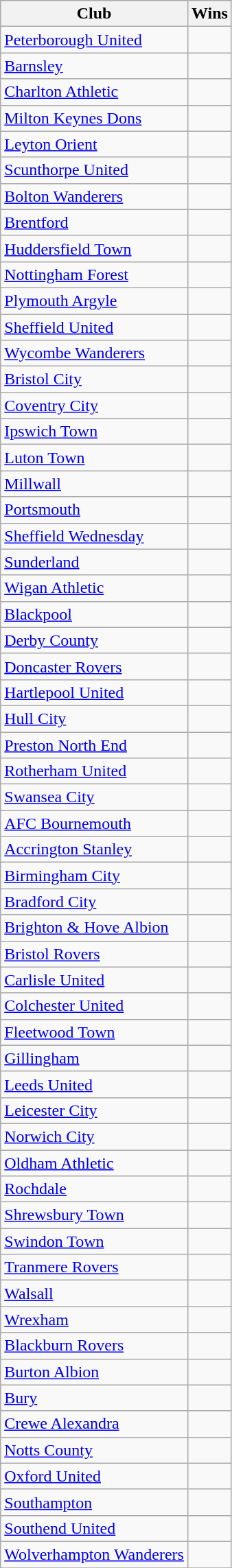<table class="wikitable sortable">
<tr>
<th>Club</th>
<th>Wins</th>
</tr>
<tr>
<td><a href='#'>Peterborough United</a></td>
<td></td>
</tr>
<tr>
<td><a href='#'>Barnsley</a></td>
<td></td>
</tr>
<tr>
<td><a href='#'>Charlton Athletic</a></td>
<td></td>
</tr>
<tr>
<td><a href='#'>Milton Keynes Dons</a></td>
<td></td>
</tr>
<tr>
<td><a href='#'>Leyton Orient</a></td>
<td></td>
</tr>
<tr>
<td><a href='#'>Scunthorpe United</a></td>
<td></td>
</tr>
<tr>
<td><a href='#'>Bolton Wanderers</a></td>
<td></td>
</tr>
<tr>
<td><a href='#'>Brentford</a></td>
<td></td>
</tr>
<tr>
<td><a href='#'>Huddersfield Town</a></td>
<td></td>
</tr>
<tr>
<td><a href='#'>Nottingham Forest</a></td>
<td></td>
</tr>
<tr>
<td><a href='#'>Plymouth Argyle</a></td>
<td></td>
</tr>
<tr>
<td><a href='#'>Sheffield United</a></td>
<td></td>
</tr>
<tr>
<td><a href='#'>Wycombe Wanderers</a></td>
<td></td>
</tr>
<tr>
<td><a href='#'>Bristol City</a></td>
<td></td>
</tr>
<tr>
<td><a href='#'>Coventry City</a></td>
<td></td>
</tr>
<tr>
<td><a href='#'>Ipswich Town</a></td>
<td></td>
</tr>
<tr>
<td><a href='#'>Luton Town</a></td>
<td></td>
</tr>
<tr>
<td><a href='#'>Millwall</a></td>
<td></td>
</tr>
<tr>
<td><a href='#'>Portsmouth</a></td>
<td></td>
</tr>
<tr>
<td><a href='#'>Sheffield Wednesday</a></td>
<td></td>
</tr>
<tr>
<td><a href='#'>Sunderland</a></td>
<td></td>
</tr>
<tr>
<td><a href='#'>Wigan Athletic</a></td>
<td></td>
</tr>
<tr>
<td><a href='#'>Blackpool</a></td>
<td></td>
</tr>
<tr>
<td><a href='#'>Derby County</a></td>
<td></td>
</tr>
<tr>
<td><a href='#'>Doncaster Rovers</a></td>
<td></td>
</tr>
<tr>
<td><a href='#'>Hartlepool United</a></td>
<td></td>
</tr>
<tr>
<td><a href='#'>Hull City</a></td>
<td></td>
</tr>
<tr>
<td><a href='#'>Preston North End</a></td>
<td></td>
</tr>
<tr>
<td><a href='#'>Rotherham United</a></td>
<td></td>
</tr>
<tr>
<td><a href='#'>Swansea City</a></td>
<td></td>
</tr>
<tr>
<td><a href='#'>AFC Bournemouth</a></td>
<td></td>
</tr>
<tr>
<td><a href='#'>Accrington Stanley</a></td>
<td></td>
</tr>
<tr>
<td><a href='#'>Birmingham City</a></td>
<td></td>
</tr>
<tr>
<td><a href='#'>Bradford City</a></td>
<td></td>
</tr>
<tr>
<td><a href='#'>Brighton & Hove Albion</a></td>
<td></td>
</tr>
<tr>
<td><a href='#'>Bristol Rovers</a></td>
<td></td>
</tr>
<tr>
<td><a href='#'>Carlisle United</a></td>
<td></td>
</tr>
<tr>
<td><a href='#'>Colchester United</a></td>
<td></td>
</tr>
<tr>
<td><a href='#'>Fleetwood Town</a></td>
<td></td>
</tr>
<tr>
<td><a href='#'>Gillingham</a></td>
<td></td>
</tr>
<tr>
<td><a href='#'>Leeds United</a></td>
<td></td>
</tr>
<tr>
<td><a href='#'>Leicester City</a></td>
<td></td>
</tr>
<tr>
<td><a href='#'>Norwich City</a></td>
<td></td>
</tr>
<tr>
<td><a href='#'>Oldham Athletic</a></td>
<td></td>
</tr>
<tr>
<td><a href='#'>Rochdale</a></td>
<td></td>
</tr>
<tr>
<td><a href='#'>Shrewsbury Town</a></td>
<td></td>
</tr>
<tr>
<td><a href='#'>Swindon Town</a></td>
<td></td>
</tr>
<tr>
<td><a href='#'>Tranmere Rovers</a></td>
<td></td>
</tr>
<tr>
<td><a href='#'>Walsall</a></td>
<td></td>
</tr>
<tr>
<td><a href='#'>Wrexham</a></td>
<td></td>
</tr>
<tr>
<td><a href='#'>Blackburn Rovers</a></td>
<td></td>
</tr>
<tr>
<td><a href='#'>Burton Albion</a></td>
<td></td>
</tr>
<tr>
<td><a href='#'>Bury</a></td>
<td></td>
</tr>
<tr>
<td><a href='#'>Crewe Alexandra</a></td>
<td></td>
</tr>
<tr>
<td><a href='#'>Notts County</a></td>
<td></td>
</tr>
<tr>
<td><a href='#'>Oxford United</a></td>
<td></td>
</tr>
<tr>
<td><a href='#'>Southampton</a></td>
<td></td>
</tr>
<tr>
<td><a href='#'>Southend United</a></td>
<td></td>
</tr>
<tr>
<td><a href='#'>Wolverhampton Wanderers</a></td>
<td></td>
</tr>
<tr>
</tr>
</table>
